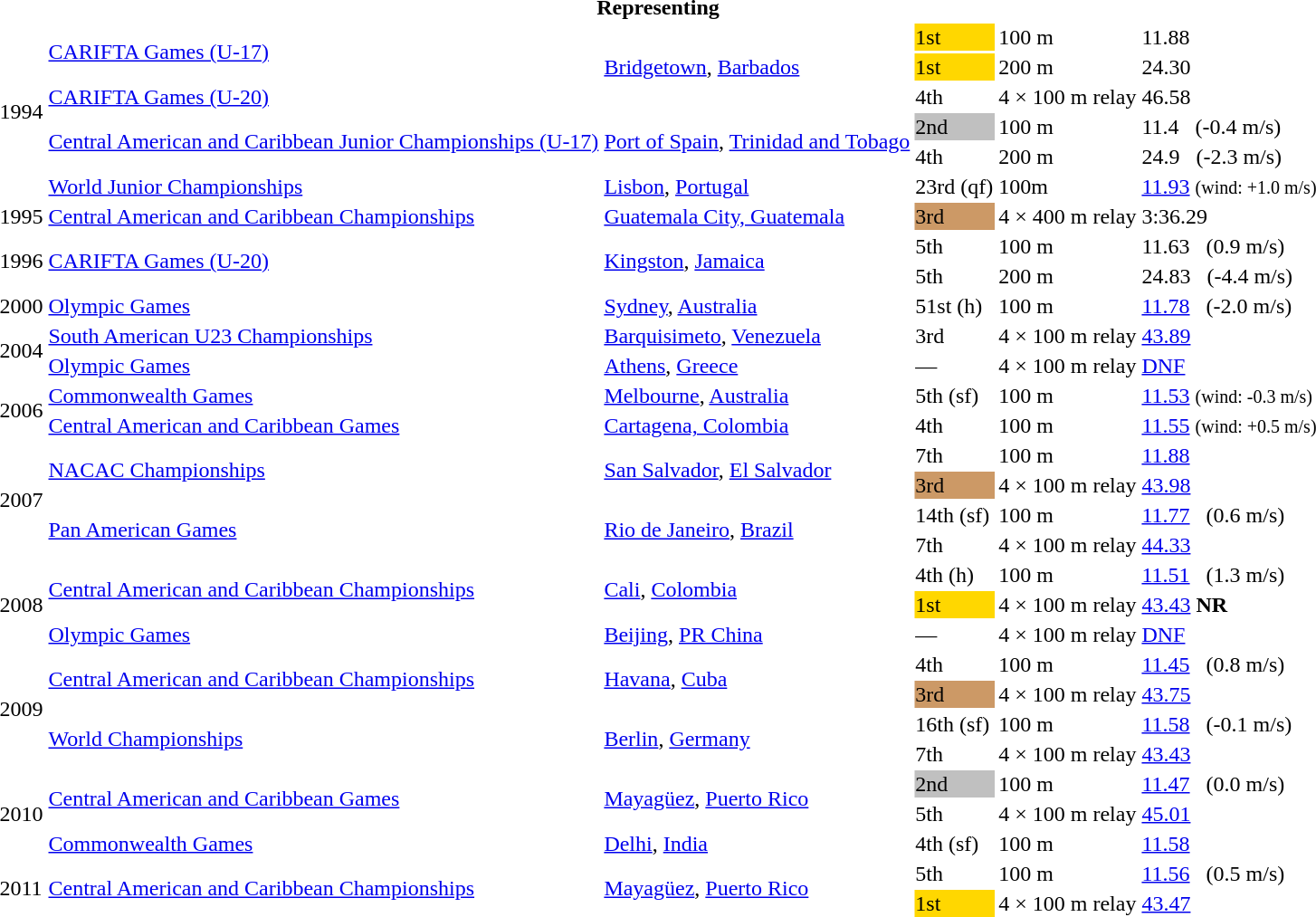<table>
<tr>
<th colspan="6">Representing </th>
</tr>
<tr>
<td rowspan = "6">1994</td>
<td rowspan = "2"><a href='#'>CARIFTA Games (U-17)</a></td>
<td rowspan = "3"><a href='#'>Bridgetown</a>, <a href='#'>Barbados</a></td>
<td bgcolor=gold>1st</td>
<td>100 m</td>
<td>11.88</td>
</tr>
<tr>
<td bgcolor=gold>1st</td>
<td>200 m</td>
<td>24.30</td>
</tr>
<tr>
<td><a href='#'>CARIFTA Games (U-20)</a></td>
<td>4th</td>
<td>4 × 100 m relay</td>
<td>46.58</td>
</tr>
<tr>
<td rowspan = "2"><a href='#'>Central American and Caribbean Junior Championships (U-17)</a></td>
<td rowspan = "2"><a href='#'>Port of Spain</a>, <a href='#'>Trinidad and Tobago</a></td>
<td bgcolor=silver>2nd</td>
<td>100 m</td>
<td>11.4   (-0.4 m/s)</td>
</tr>
<tr>
<td>4th</td>
<td>200 m</td>
<td>24.9   (-2.3 m/s)</td>
</tr>
<tr>
<td><a href='#'>World Junior Championships</a></td>
<td><a href='#'>Lisbon</a>, <a href='#'>Portugal</a></td>
<td>23rd (qf)</td>
<td>100m</td>
<td><a href='#'>11.93</a> <small>(wind: +1.0 m/s)</small></td>
</tr>
<tr>
<td>1995</td>
<td><a href='#'>Central American and Caribbean Championships</a></td>
<td><a href='#'>Guatemala City, Guatemala</a></td>
<td bgcolor=cc9966>3rd</td>
<td>4 × 400 m relay</td>
<td>3:36.29</td>
</tr>
<tr>
<td rowspan = "2">1996</td>
<td rowspan = "2"><a href='#'>CARIFTA Games (U-20)</a></td>
<td rowspan = "2"><a href='#'>Kingston</a>, <a href='#'>Jamaica</a></td>
<td>5th</td>
<td>100 m</td>
<td>11.63   (0.9 m/s)</td>
</tr>
<tr>
<td>5th</td>
<td>200 m</td>
<td>24.83   (-4.4 m/s)</td>
</tr>
<tr>
<td>2000</td>
<td><a href='#'>Olympic Games</a></td>
<td><a href='#'>Sydney</a>, <a href='#'>Australia</a></td>
<td>51st (h)</td>
<td>100 m</td>
<td><a href='#'>11.78</a>   (-2.0 m/s)</td>
</tr>
<tr>
<td rowspan=2>2004</td>
<td><a href='#'>South American U23 Championships</a></td>
<td><a href='#'>Barquisimeto</a>, <a href='#'>Venezuela</a></td>
<td>3rd </td>
<td>4 × 100 m relay</td>
<td><a href='#'>43.89</a></td>
</tr>
<tr>
<td><a href='#'>Olympic Games</a></td>
<td><a href='#'>Athens</a>, <a href='#'>Greece</a></td>
<td>—</td>
<td>4 × 100 m relay</td>
<td><a href='#'>DNF</a></td>
</tr>
<tr>
<td rowspan=2>2006</td>
<td><a href='#'>Commonwealth Games</a></td>
<td><a href='#'>Melbourne</a>, <a href='#'>Australia</a></td>
<td>5th (sf)</td>
<td>100 m</td>
<td><a href='#'>11.53</a> <small>(wind: -0.3 m/s)</small></td>
</tr>
<tr>
<td><a href='#'>Central American and Caribbean Games</a></td>
<td><a href='#'>Cartagena, Colombia</a></td>
<td>4th</td>
<td>100 m</td>
<td><a href='#'>11.55</a> <small>(wind: +0.5 m/s)</small></td>
</tr>
<tr>
<td rowspan = "4">2007</td>
<td rowspan = "2"><a href='#'>NACAC Championships</a></td>
<td rowspan = "2"><a href='#'>San Salvador</a>, <a href='#'>El Salvador</a></td>
<td>7th</td>
<td>100 m</td>
<td><a href='#'>11.88</a></td>
</tr>
<tr>
<td bgcolor=cc9966>3rd</td>
<td>4 × 100 m relay</td>
<td><a href='#'>43.98</a></td>
</tr>
<tr>
<td rowspan = "2"><a href='#'>Pan American Games</a></td>
<td rowspan = "2"><a href='#'>Rio de Janeiro</a>, <a href='#'>Brazil</a></td>
<td>14th (sf)</td>
<td>100 m</td>
<td><a href='#'>11.77</a>   (0.6 m/s)</td>
</tr>
<tr>
<td>7th</td>
<td>4 × 100 m relay</td>
<td><a href='#'>44.33</a></td>
</tr>
<tr>
<td rowspan = "3">2008</td>
<td rowspan = "2"><a href='#'>Central American and Caribbean Championships</a></td>
<td rowspan = "2"><a href='#'>Cali</a>, <a href='#'>Colombia</a></td>
<td>4th (h)</td>
<td>100 m</td>
<td><a href='#'>11.51</a>   (1.3 m/s)</td>
</tr>
<tr>
<td bgcolor=gold>1st</td>
<td>4 × 100 m relay</td>
<td><a href='#'>43.43</a> <strong>NR</strong></td>
</tr>
<tr>
<td><a href='#'>Olympic Games</a></td>
<td><a href='#'>Beijing</a>, <a href='#'>PR China</a></td>
<td>—</td>
<td>4 × 100 m relay</td>
<td><a href='#'>DNF</a></td>
</tr>
<tr>
<td rowspan = "4">2009</td>
<td rowspan = "2"><a href='#'>Central American and Caribbean Championships</a></td>
<td rowspan = "2"><a href='#'>Havana</a>, <a href='#'>Cuba</a></td>
<td>4th</td>
<td>100 m</td>
<td><a href='#'>11.45</a>   (0.8 m/s)</td>
</tr>
<tr>
<td bgcolor=cc9966>3rd</td>
<td>4 × 100 m relay</td>
<td><a href='#'>43.75</a></td>
</tr>
<tr>
<td rowspan = "2"><a href='#'>World Championships</a></td>
<td rowspan = "2"><a href='#'>Berlin</a>, <a href='#'>Germany</a></td>
<td>16th (sf)</td>
<td>100 m</td>
<td><a href='#'>11.58</a>   (-0.1 m/s)</td>
</tr>
<tr>
<td>7th</td>
<td>4 × 100 m relay</td>
<td><a href='#'>43.43</a></td>
</tr>
<tr>
<td rowspan = "3">2010</td>
<td rowspan = "2"><a href='#'>Central American and Caribbean Games</a></td>
<td rowspan = "2"><a href='#'>Mayagüez</a>, <a href='#'>Puerto Rico</a></td>
<td bgcolor=silver>2nd</td>
<td>100 m</td>
<td><a href='#'>11.47</a>   (0.0 m/s)</td>
</tr>
<tr>
<td>5th</td>
<td>4 × 100 m relay</td>
<td><a href='#'>45.01</a></td>
</tr>
<tr>
<td><a href='#'>Commonwealth Games</a></td>
<td><a href='#'>Delhi</a>, <a href='#'>India</a></td>
<td>4th (sf)</td>
<td>100 m</td>
<td><a href='#'>11.58</a></td>
</tr>
<tr>
<td rowspan = "2">2011</td>
<td rowspan = "2"><a href='#'>Central American and Caribbean Championships</a></td>
<td rowspan = "2"><a href='#'>Mayagüez</a>, <a href='#'>Puerto Rico</a></td>
<td>5th</td>
<td>100 m</td>
<td><a href='#'>11.56</a>   (0.5 m/s)</td>
</tr>
<tr>
<td bgcolor=gold>1st</td>
<td>4 × 100 m relay</td>
<td><a href='#'>43.47</a></td>
</tr>
</table>
